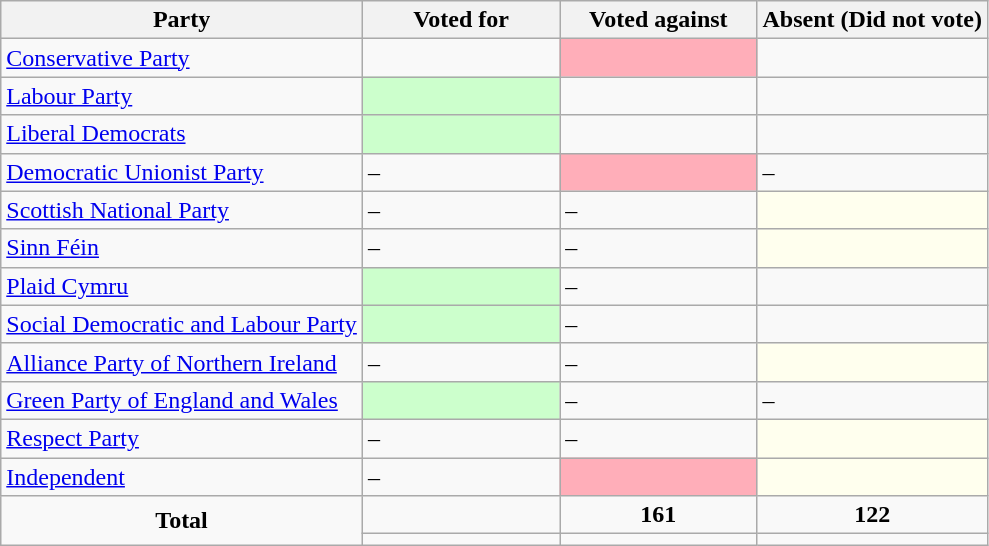<table class="wikitable">
<tr>
<th>Party</th>
<th style="width:20%;">Voted for</th>
<th style="width:20%;">Voted against</th>
<th>Absent (Did not vote)</th>
</tr>
<tr>
<td> <a href='#'>Conservative Party</a></td>
<td></td>
<td style="background-color:#FFAEB9;"></td>
<td></td>
</tr>
<tr>
<td> <a href='#'>Labour Party</a></td>
<td style="background-color:#CCFFCC;"></td>
<td></td>
<td></td>
</tr>
<tr>
<td> <a href='#'>Liberal Democrats</a></td>
<td style="background-color:#CCFFCC;"></td>
<td></td>
<td></td>
</tr>
<tr>
<td> <a href='#'>Democratic Unionist Party</a></td>
<td>–</td>
<td style="background-color:#FFAEB9;"></td>
<td>–</td>
</tr>
<tr>
<td> <a href='#'>Scottish National Party</a></td>
<td>–</td>
<td>–</td>
<td style="background-color:#FFE;"></td>
</tr>
<tr>
<td> <a href='#'>Sinn Féin</a></td>
<td>–</td>
<td>–</td>
<td style="background-color:#FFE;"></td>
</tr>
<tr>
<td> <a href='#'>Plaid Cymru</a></td>
<td style="background-color:#CCFFCC;"></td>
<td>–</td>
<td></td>
</tr>
<tr>
<td> <a href='#'>Social Democratic and Labour Party</a></td>
<td style="background-color:#CCFFCC;"></td>
<td>–</td>
<td></td>
</tr>
<tr>
<td> <a href='#'>Alliance Party of Northern Ireland</a></td>
<td>–</td>
<td>–</td>
<td style="background-color:#FFE;"></td>
</tr>
<tr>
<td> <a href='#'>Green Party of England and Wales</a></td>
<td style="background-color:#CCFFCC;"></td>
<td>–</td>
<td>–</td>
</tr>
<tr>
<td> <a href='#'>Respect Party</a></td>
<td>–</td>
<td>–</td>
<td style="background-color:#FFE;"></td>
</tr>
<tr>
<td> <a href='#'>Independent</a></td>
<td>–</td>
<td style="background-color:#FFAEB9;"></td>
<td style="background-color:#FFE;"></td>
</tr>
<tr>
<td style="text-align:center;" rowspan="2"><strong>Total</strong></td>
<td></td>
<td style="text-align:center;"><strong>161</strong></td>
<td style="text-align:center;"><strong>122</strong></td>
</tr>
<tr>
<td style="text-align:center;"></td>
<td style="text-align:center;"></td>
<td style="text-align:center;"></td>
</tr>
</table>
